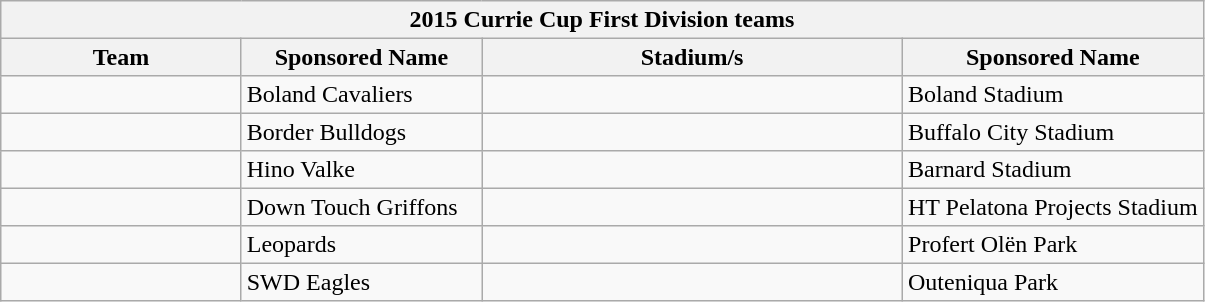<table class="wikitable sortable" style="line-height:110%">
<tr>
<th colspan=4>2015 Currie Cup First Division teams</th>
</tr>
<tr>
<th width="20%">Team</th>
<th width="20%">Sponsored Name</th>
<th width="35%">Stadium/s</th>
<th width="25%">Sponsored Name</th>
</tr>
<tr>
<td></td>
<td>Boland Cavaliers</td>
<td></td>
<td>Boland Stadium</td>
</tr>
<tr>
<td></td>
<td>Border Bulldogs</td>
<td></td>
<td>Buffalo City Stadium</td>
</tr>
<tr>
<td></td>
<td>Hino Valke</td>
<td></td>
<td>Barnard Stadium</td>
</tr>
<tr>
<td></td>
<td>Down Touch Griffons</td>
<td></td>
<td>HT Pelatona Projects Stadium</td>
</tr>
<tr>
<td></td>
<td>Leopards</td>
<td></td>
<td>Profert Olën Park</td>
</tr>
<tr>
<td></td>
<td>SWD Eagles</td>
<td></td>
<td>Outeniqua Park</td>
</tr>
</table>
